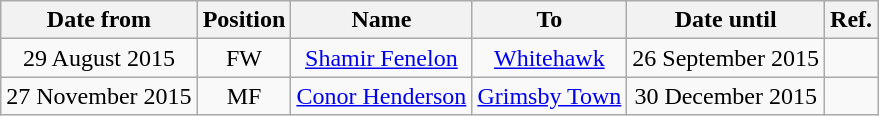<table class="wikitable" style="text-align:center;">
<tr>
<th>Date from</th>
<th>Position</th>
<th>Name</th>
<th>To</th>
<th>Date until</th>
<th>Ref.</th>
</tr>
<tr>
<td>29 August 2015</td>
<td>FW</td>
<td><a href='#'>Shamir Fenelon</a></td>
<td><a href='#'>Whitehawk</a></td>
<td>26 September 2015</td>
<td></td>
</tr>
<tr>
<td>27 November 2015</td>
<td>MF</td>
<td><a href='#'>Conor Henderson</a></td>
<td><a href='#'>Grimsby Town</a></td>
<td>30 December 2015</td>
<td></td>
</tr>
</table>
